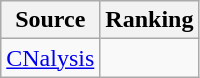<table class="wikitable" style="text-align:center">
<tr>
<th>Source</th>
<th>Ranking</th>
</tr>
<tr>
<td align=left><a href='#'>CNalysis</a></td>
<td></td>
</tr>
</table>
